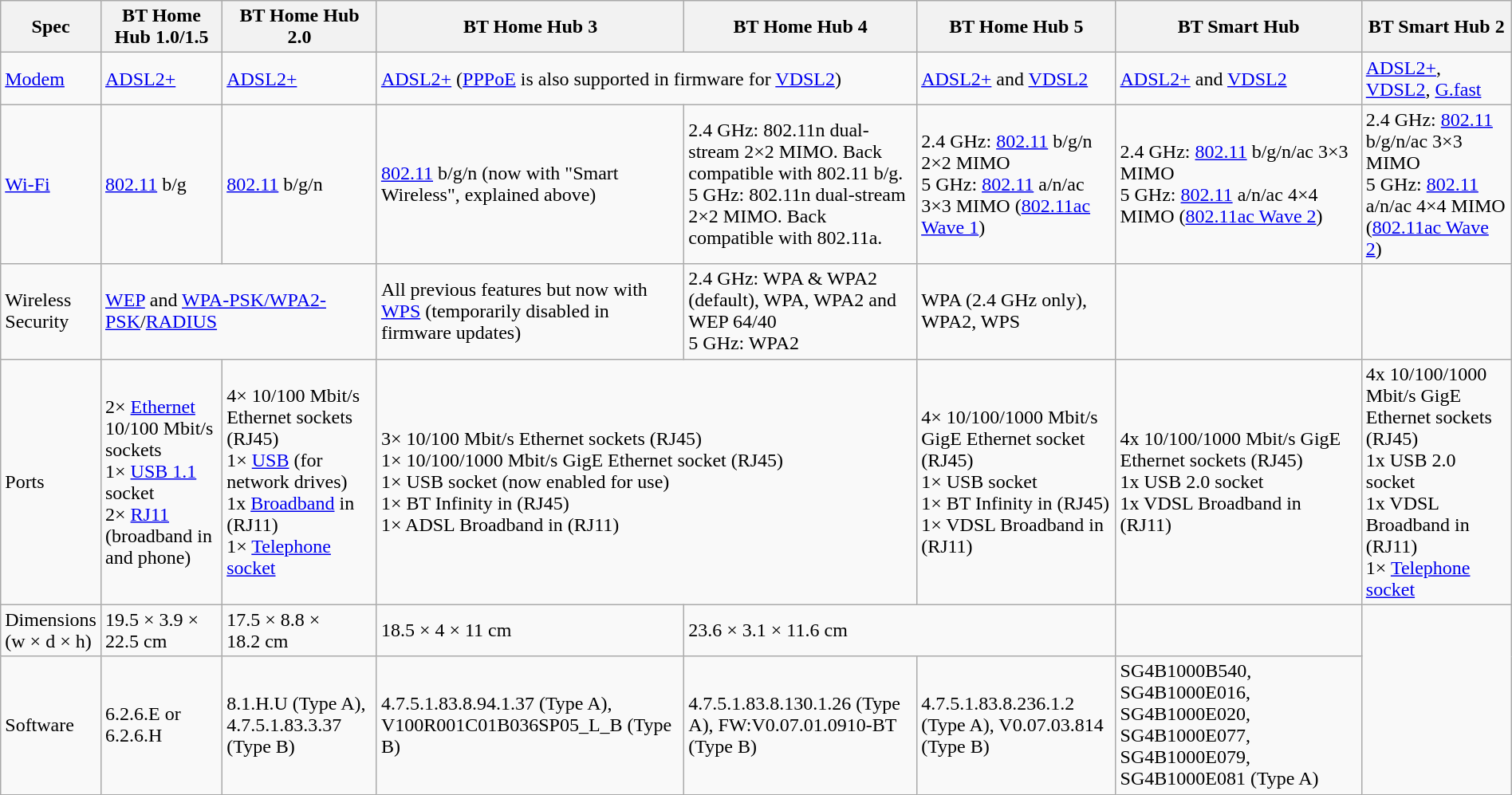<table class="wikitable" style="width: 100%">
<tr>
<th>Spec</th>
<th>BT Home Hub 1.0/1.5</th>
<th>BT Home Hub 2.0</th>
<th>BT Home Hub 3</th>
<th>BT Home Hub 4</th>
<th>BT Home Hub 5</th>
<th>BT Smart Hub</th>
<th>BT Smart Hub 2</th>
</tr>
<tr>
<td><a href='#'>Modem</a></td>
<td><a href='#'>ADSL2+</a></td>
<td><a href='#'>ADSL2+</a></td>
<td colspan="2"><a href='#'>ADSL2+</a> (<a href='#'>PPPoE</a> is also supported in firmware for <a href='#'>VDSL2</a>)</td>
<td><a href='#'>ADSL2+</a> and   <a href='#'>VDSL2</a></td>
<td><a href='#'>ADSL2+</a> and <a href='#'>VDSL2</a></td>
<td><a href='#'>ADSL2+</a>, <a href='#'>VDSL2</a>, <a href='#'>G.fast</a></td>
</tr>
<tr>
<td><a href='#'>Wi-Fi</a></td>
<td><a href='#'>802.11</a> b/g</td>
<td><a href='#'>802.11</a> b/g/n</td>
<td><a href='#'>802.11</a> b/g/n (now with "Smart Wireless", explained above)</td>
<td>2.4 GHz: 802.11n dual-stream 2×2 MIMO. Back compatible with 802.11 b/g.<br>5 GHz: 802.11n dual-stream 2×2 MIMO. Back compatible with 802.11a.</td>
<td>2.4 GHz: <a href='#'>802.11</a> b/g/n 2×2 MIMO <br> 5 GHz: <a href='#'>802.11</a> a/n/ac 3×3 MIMO (<a href='#'>802.11ac Wave 1</a>)</td>
<td>2.4 GHz: <a href='#'>802.11</a> b/g/n/ac 3×3 MIMO <br> 5 GHz: <a href='#'>802.11</a> a/n/ac 4×4 MIMO (<a href='#'>802.11ac Wave 2</a>)</td>
<td>2.4 GHz: <a href='#'>802.11</a> b/g/n/ac 3×3 MIMO <br> 5 GHz: <a href='#'>802.11</a> a/n/ac 4×4 MIMO (<a href='#'>802.11ac Wave 2</a>)</td>
</tr>
<tr>
<td>Wireless<br>Security</td>
<td colspan="2"><a href='#'>WEP</a> and <a href='#'>WPA-PSK/WPA2-PSK</a>/<a href='#'>RADIUS</a></td>
<td>All previous features but now with <a href='#'>WPS</a> (temporarily disabled in firmware updates)</td>
<td>2.4 GHz: WPA & WPA2 (default), WPA, WPA2 and WEP 64/40<br>5 GHz: WPA2</td>
<td>WPA (2.4 GHz only), WPA2, WPS</td>
<td></td>
</tr>
<tr>
<td>Ports</td>
<td>2× <a href='#'>Ethernet</a> 10/100 Mbit/s sockets<br>1× <a href='#'>USB 1.1</a> socket<br> 2× <a href='#'>RJ11</a> (broadband in and phone)</td>
<td>4× 10/100 Mbit/s Ethernet sockets (RJ45)<br> 1× <a href='#'>USB</a> (for network drives)<br>1x <a href='#'>Broadband</a> in (RJ11)<br>1× <a href='#'>Telephone socket</a></td>
<td colspan="2">3× 10/100 Mbit/s Ethernet sockets (RJ45)<br> 1× 10/100/1000 Mbit/s GigE Ethernet socket (RJ45)<br>1× USB socket (now enabled for use)<br>1× BT Infinity in (RJ45)<br>1× ADSL Broadband in (RJ11)</td>
<td>4× 10/100/1000 Mbit/s GigE Ethernet socket (RJ45)<br>1× USB socket<br>1× BT Infinity in (RJ45)<br>1× VDSL Broadband in (RJ11)</td>
<td>4x 10/100/1000 Mbit/s GigE Ethernet sockets (RJ45)<br>1x USB 2.0 socket<br>1x VDSL Broadband in (RJ11)</td>
<td>4x 10/100/1000 Mbit/s GigE Ethernet sockets (RJ45)<br>1x USB 2.0 socket<br>1x VDSL Broadband in (RJ11)<br>1× <a href='#'>Telephone socket</a></td>
</tr>
<tr>
<td>Dimensions<br>(w × d × h)</td>
<td>19.5 × 3.9 × 22.5 cm</td>
<td>17.5 × 8.8 × 18.2 cm</td>
<td>18.5 × 4 × 11 cm</td>
<td colspan="2">23.6 × 3.1 × 11.6 cm</td>
<td></td>
</tr>
<tr>
<td>Software</td>
<td>6.2.6.E or 6.2.6.H</td>
<td>8.1.H.U (Type A), 4.7.5.1.83.3.37 (Type B)</td>
<td>4.7.5.1.83.8.94.1.37 (Type A), V100R001C01B036SP05_L_B (Type B)</td>
<td>4.7.5.1.83.8.130.1.26 (Type A), FW:V0.07.01.0910-BT (Type B)</td>
<td>4.7.5.1.83.8.236.1.2 (Type A), V0.07.03.814 (Type B)</td>
<td>SG4B1000B540, SG4B1000E016, SG4B1000E020, SG4B1000E077, SG4B1000E079, SG4B1000E081 (Type A)</td>
</tr>
</table>
